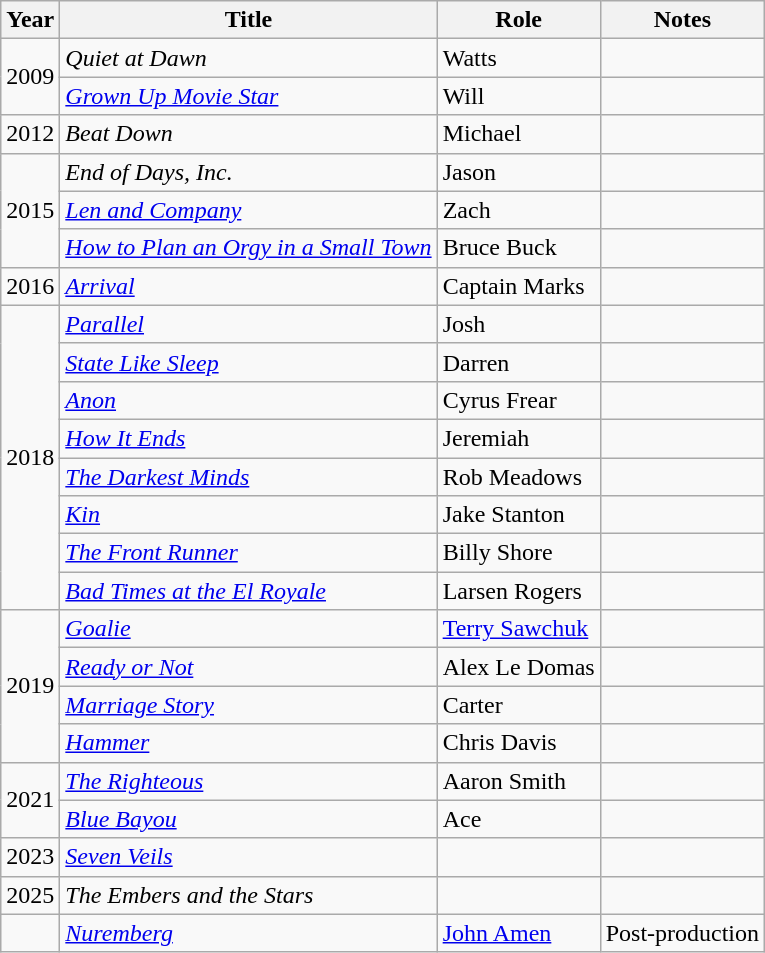<table class="wikitable sortable">
<tr>
<th>Year</th>
<th>Title</th>
<th>Role</th>
<th class="unsortable">Notes</th>
</tr>
<tr>
<td rowspan="2">2009</td>
<td><em>Quiet at Dawn</em></td>
<td>Watts</td>
<td></td>
</tr>
<tr>
<td><em><a href='#'>Grown Up Movie Star</a></em></td>
<td>Will</td>
<td></td>
</tr>
<tr>
<td>2012</td>
<td><em>Beat Down</em></td>
<td>Michael</td>
<td></td>
</tr>
<tr>
<td rowspan="3">2015</td>
<td><em>End of Days, Inc.</em></td>
<td>Jason</td>
<td></td>
</tr>
<tr>
<td><em><a href='#'>Len and Company</a></em></td>
<td>Zach</td>
<td></td>
</tr>
<tr>
<td><em><a href='#'>How to Plan an Orgy in a Small Town</a></em></td>
<td>Bruce Buck</td>
<td></td>
</tr>
<tr>
<td>2016</td>
<td><em><a href='#'>Arrival</a></em></td>
<td>Captain Marks</td>
<td></td>
</tr>
<tr>
<td rowspan="8">2018</td>
<td><em><a href='#'>Parallel</a></em></td>
<td>Josh</td>
<td></td>
</tr>
<tr>
<td><em><a href='#'>State Like Sleep</a></em></td>
<td>Darren</td>
<td></td>
</tr>
<tr>
<td><em><a href='#'>Anon</a></em></td>
<td>Cyrus Frear</td>
<td></td>
</tr>
<tr>
<td><em><a href='#'>How It Ends</a></em></td>
<td>Jeremiah</td>
<td></td>
</tr>
<tr>
<td data-sort-value="Darkest Minds, The"><em><a href='#'>The Darkest Minds</a></em></td>
<td>Rob Meadows</td>
<td></td>
</tr>
<tr>
<td><em><a href='#'>Kin</a></em></td>
<td>Jake Stanton</td>
<td></td>
</tr>
<tr>
<td data-sort-value="Front Runner, The"><em><a href='#'>The Front Runner</a></em></td>
<td>Billy Shore</td>
<td></td>
</tr>
<tr>
<td><em><a href='#'>Bad Times at the El Royale</a></em></td>
<td>Larsen Rogers</td>
<td></td>
</tr>
<tr>
<td rowspan="4">2019</td>
<td><em><a href='#'>Goalie</a></em></td>
<td><a href='#'>Terry Sawchuk</a></td>
<td></td>
</tr>
<tr>
<td><em><a href='#'>Ready or Not</a></em></td>
<td>Alex Le Domas</td>
<td></td>
</tr>
<tr>
<td><em><a href='#'>Marriage Story</a></em></td>
<td>Carter</td>
<td></td>
</tr>
<tr>
<td><em><a href='#'>Hammer</a></em></td>
<td>Chris Davis</td>
<td></td>
</tr>
<tr>
<td rowspan="2">2021</td>
<td data-sort-value="Righteous, The"><em><a href='#'>The Righteous</a></em></td>
<td>Aaron Smith</td>
<td></td>
</tr>
<tr>
<td><em><a href='#'>Blue Bayou</a></em></td>
<td>Ace</td>
<td></td>
</tr>
<tr>
<td>2023</td>
<td><em><a href='#'>Seven Veils</a></em></td>
<td></td>
<td></td>
</tr>
<tr>
<td>2025</td>
<td data-sort-value="Embers and the Stars, The"><em>The Embers and the Stars</em></td>
<td></td>
<td></td>
</tr>
<tr>
<td></td>
<td><em><a href='#'>Nuremberg</a></em></td>
<td><a href='#'>John Amen</a></td>
<td>Post-production</td>
</tr>
</table>
